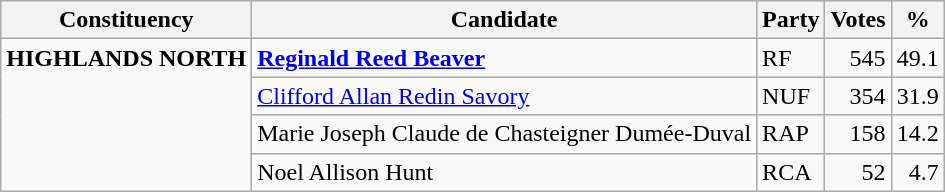<table class="wikitable">
<tr>
<th align="left">Constituency</th>
<th align="center" valign="top">Candidate</th>
<th align="center" valign="top">Party</th>
<th align="center" valign="top">Votes</th>
<th align="center" valign="top">%</th>
</tr>
<tr>
<td valign="top" rowspan="4"><strong>HIGHLANDS NORTH</strong></td>
<td align="left"><strong><a href='#'>Reginald Reed Beaver</a></strong></td>
<td align="left">RF</td>
<td align="right">545</td>
<td align="right">49.1</td>
</tr>
<tr>
<td align="left"><a href='#'>Clifford Allan Redin Savory</a></td>
<td align="left">NUF</td>
<td align="right">354</td>
<td align="right">31.9</td>
</tr>
<tr>
<td align="left">Marie Joseph Claude de Chasteigner Dumée-Duval</td>
<td align="left">RAP</td>
<td align="right">158</td>
<td align="right">14.2</td>
</tr>
<tr>
<td align="left">Noel Allison Hunt</td>
<td align="left">RCA</td>
<td align="right">52</td>
<td align="right">4.7</td>
</tr>
</table>
